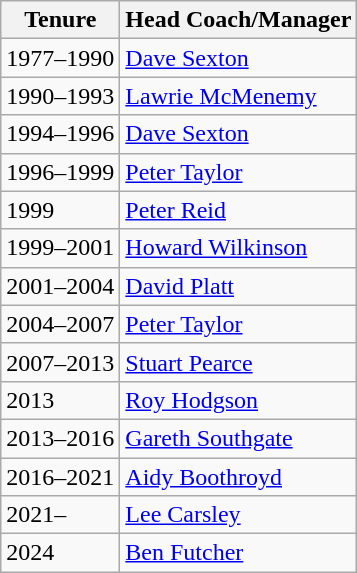<table class=wikitable align=left>
<tr>
<th>Tenure</th>
<th>Head Coach/Manager</th>
</tr>
<tr>
<td>1977–1990</td>
<td> <a href='#'>Dave Sexton</a></td>
</tr>
<tr>
<td>1990–1993</td>
<td> <a href='#'>Lawrie McMenemy</a></td>
</tr>
<tr>
<td>1994–1996</td>
<td> <a href='#'>Dave Sexton</a></td>
</tr>
<tr>
<td>1996–1999</td>
<td> <a href='#'>Peter Taylor</a></td>
</tr>
<tr>
<td>1999</td>
<td> <a href='#'>Peter Reid</a></td>
</tr>
<tr>
<td>1999–2001</td>
<td> <a href='#'>Howard Wilkinson</a></td>
</tr>
<tr>
<td>2001–2004</td>
<td> <a href='#'>David Platt</a></td>
</tr>
<tr>
<td>2004–2007</td>
<td> <a href='#'>Peter Taylor</a></td>
</tr>
<tr>
<td>2007–2013</td>
<td> <a href='#'>Stuart Pearce</a></td>
</tr>
<tr>
<td>2013</td>
<td> <a href='#'>Roy Hodgson</a></td>
</tr>
<tr>
<td>2013–2016</td>
<td> <a href='#'>Gareth Southgate</a></td>
</tr>
<tr>
<td>2016–2021</td>
<td> <a href='#'>Aidy Boothroyd</a></td>
</tr>
<tr>
<td>2021–</td>
<td> <a href='#'>Lee Carsley</a></td>
</tr>
<tr>
<td>2024</td>
<td> <a href='#'>Ben Futcher</a></td>
</tr>
</table>
